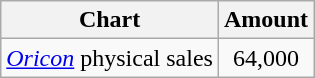<table class="wikitable">
<tr>
<th>Chart</th>
<th>Amount</th>
</tr>
<tr>
<td><em><a href='#'>Oricon</a></em> physical sales</td>
<td align="center">64,000</td>
</tr>
</table>
